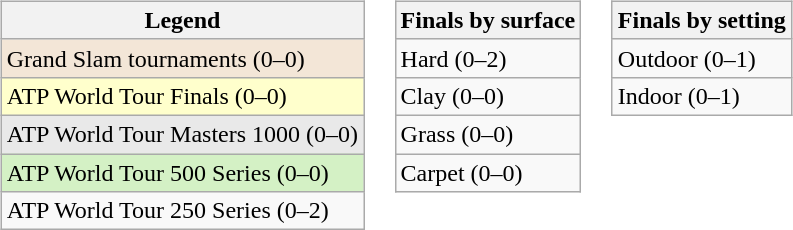<table>
<tr valign="top">
<td><br><table class="wikitable">
<tr>
<th>Legend</th>
</tr>
<tr style="background:#f3e6d7;">
<td>Grand Slam tournaments (0–0)</td>
</tr>
<tr style="background:#ffffcc;">
<td>ATP World Tour Finals (0–0)</td>
</tr>
<tr style="background:#e9e9e9;">
<td>ATP World Tour Masters 1000 (0–0)</td>
</tr>
<tr style="background:#d4f1c5;">
<td>ATP World Tour 500 Series (0–0)</td>
</tr>
<tr>
<td>ATP World Tour 250 Series (0–2)</td>
</tr>
</table>
</td>
<td><br><table class="wikitable">
<tr>
<th>Finals by surface</th>
</tr>
<tr>
<td>Hard (0–2)</td>
</tr>
<tr>
<td>Clay (0–0)</td>
</tr>
<tr>
<td>Grass (0–0)</td>
</tr>
<tr>
<td>Carpet (0–0)</td>
</tr>
</table>
</td>
<td><br><table class="wikitable">
<tr>
<th>Finals by setting</th>
</tr>
<tr>
<td>Outdoor (0–1)</td>
</tr>
<tr>
<td>Indoor (0–1)</td>
</tr>
</table>
</td>
</tr>
</table>
